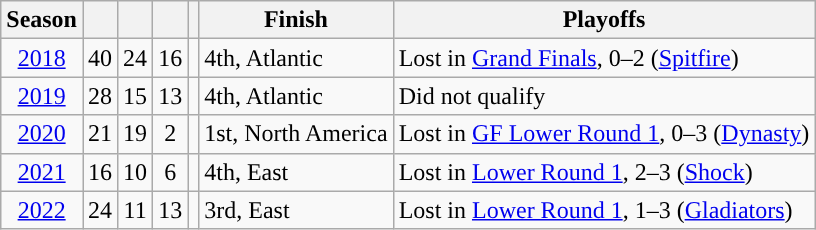<table class="wikitable" style="text-align:center;">
<tr>
<th style="background:#">Season</th>
<th style="background:#"></th>
<th style="background:#"></th>
<th style="background:#"></th>
<th style="background:#"></th>
<th style="background:#">Finish</th>
<th style="background:#">Playoffs</th>
</tr>
<tr>
<td><a href='#'>2018</a></td>
<td>40</td>
<td>24</td>
<td>16</td>
<td></td>
<td style="text-align:left">4th, Atlantic</td>
<td style="text-align:left">Lost in <a href='#'>Grand Finals</a>, 0–2 (<a href='#'>Spitfire</a>)</td>
</tr>
<tr>
<td><a href='#'>2019</a></td>
<td>28</td>
<td>15</td>
<td>13</td>
<td></td>
<td style="text-align:left">4th, Atlantic</td>
<td style="text-align:left">Did not qualify</td>
</tr>
<tr>
<td><a href='#'>2020</a></td>
<td>21</td>
<td>19</td>
<td>2</td>
<td></td>
<td style="text-align:left">1st, North America</td>
<td style="text-align:left">Lost in <a href='#'>GF Lower Round 1</a>, 0–3 (<a href='#'>Dynasty</a>)</td>
</tr>
<tr>
<td><a href='#'>2021</a></td>
<td>16</td>
<td>10</td>
<td>6</td>
<td></td>
<td style="text-align:left">4th, East</td>
<td style="text-align:left">Lost in <a href='#'>Lower Round 1</a>, 2–3 (<a href='#'>Shock</a>)</td>
</tr>
<tr>
<td><a href='#'>2022</a></td>
<td>24</td>
<td>11</td>
<td>13</td>
<td></td>
<td style="text-align:left">3rd, East</td>
<td style="text-align:left">Lost in <a href='#'>Lower Round 1</a>, 1–3 (<a href='#'>Gladiators</a>)</td>
</tr>
</table>
